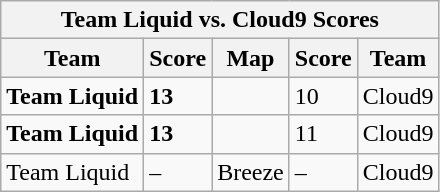<table class="wikitable">
<tr>
<th colspan="5">Team Liquid vs. Cloud9 Scores</th>
</tr>
<tr>
<th>Team</th>
<th>Score</th>
<th>Map</th>
<th>Score</th>
<th>Team</th>
</tr>
<tr>
<td><strong>Team Liquid</strong></td>
<td><strong>13</strong></td>
<td></td>
<td>10</td>
<td>Cloud9</td>
</tr>
<tr>
<td><strong>Team Liquid</strong></td>
<td><strong>13</strong></td>
<td></td>
<td>11</td>
<td>Cloud9</td>
</tr>
<tr>
<td>Team Liquid</td>
<td>–</td>
<td>Breeze</td>
<td>–</td>
<td>Cloud9</td>
</tr>
</table>
